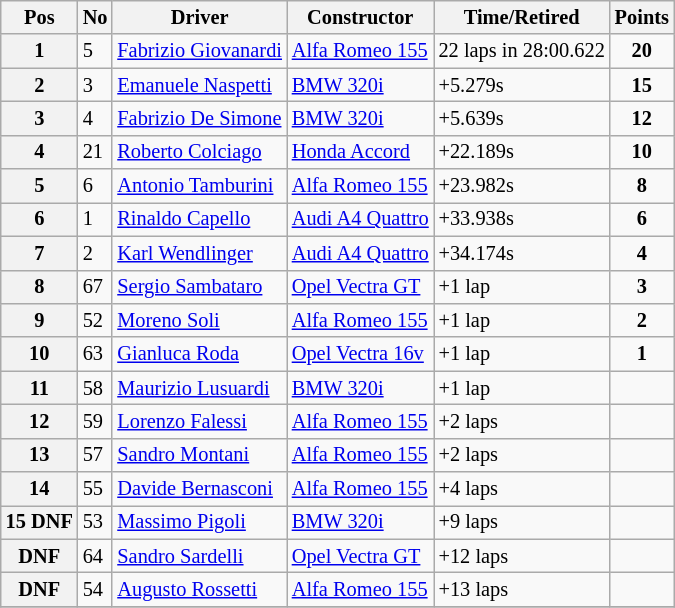<table class="wikitable" style="font-size: 85%;">
<tr>
<th>Pos</th>
<th>No</th>
<th>Driver</th>
<th>Constructor</th>
<th>Time/Retired</th>
<th>Points</th>
</tr>
<tr>
<th>1</th>
<td>5</td>
<td> <a href='#'>Fabrizio Giovanardi</a></td>
<td><a href='#'>Alfa Romeo 155</a></td>
<td>22 laps in 28:00.622</td>
<td align=center><strong>20</strong></td>
</tr>
<tr>
<th>2</th>
<td>3</td>
<td> <a href='#'>Emanuele Naspetti</a></td>
<td><a href='#'>BMW 320i</a></td>
<td>+5.279s</td>
<td align=center><strong>15</strong></td>
</tr>
<tr>
<th>3</th>
<td>4</td>
<td> <a href='#'>Fabrizio De Simone</a></td>
<td><a href='#'>BMW 320i</a></td>
<td>+5.639s</td>
<td align=center><strong>12</strong></td>
</tr>
<tr>
<th>4</th>
<td>21</td>
<td> <a href='#'>Roberto Colciago</a></td>
<td><a href='#'>Honda Accord</a></td>
<td>+22.189s</td>
<td align=center><strong>10</strong></td>
</tr>
<tr>
<th>5</th>
<td>6</td>
<td> <a href='#'>Antonio Tamburini</a></td>
<td><a href='#'>Alfa Romeo 155</a></td>
<td>+23.982s</td>
<td align=center><strong>8</strong></td>
</tr>
<tr>
<th>6</th>
<td>1</td>
<td> <a href='#'>Rinaldo Capello</a></td>
<td><a href='#'>Audi A4 Quattro</a></td>
<td>+33.938s</td>
<td align=center><strong>6</strong></td>
</tr>
<tr>
<th>7</th>
<td>2</td>
<td> <a href='#'>Karl Wendlinger</a></td>
<td><a href='#'>Audi A4 Quattro</a></td>
<td>+34.174s</td>
<td align=center><strong>4</strong></td>
</tr>
<tr>
<th>8</th>
<td>67</td>
<td> <a href='#'>Sergio Sambataro</a></td>
<td><a href='#'> Opel Vectra GT</a></td>
<td>+1 lap</td>
<td align=center><strong>3</strong></td>
</tr>
<tr>
<th>9</th>
<td>52</td>
<td> <a href='#'>Moreno Soli</a></td>
<td><a href='#'>Alfa Romeo 155</a></td>
<td>+1 lap</td>
<td align=center><strong>2</strong></td>
</tr>
<tr>
<th>10</th>
<td>63</td>
<td> <a href='#'>Gianluca Roda</a></td>
<td><a href='#'> Opel Vectra 16v</a></td>
<td>+1 lap</td>
<td align=center><strong>1</strong></td>
</tr>
<tr>
<th>11</th>
<td>58</td>
<td> <a href='#'>Maurizio Lusuardi</a></td>
<td><a href='#'>BMW 320i</a></td>
<td>+1 lap</td>
<td></td>
</tr>
<tr>
<th>12</th>
<td>59</td>
<td> <a href='#'>Lorenzo Falessi</a></td>
<td><a href='#'>Alfa Romeo 155</a></td>
<td>+2 laps</td>
<td></td>
</tr>
<tr>
<th>13</th>
<td>57</td>
<td> <a href='#'>Sandro Montani</a></td>
<td><a href='#'>Alfa Romeo 155</a></td>
<td>+2 laps</td>
<td></td>
</tr>
<tr>
<th>14</th>
<td>55</td>
<td> <a href='#'>Davide Bernasconi</a></td>
<td><a href='#'>Alfa Romeo 155</a></td>
<td>+4 laps</td>
<td></td>
</tr>
<tr>
<th>15 DNF</th>
<td>53</td>
<td> <a href='#'>Massimo Pigoli</a></td>
<td><a href='#'>BMW 320i</a></td>
<td>+9 laps</td>
<td></td>
</tr>
<tr>
<th>DNF</th>
<td>64</td>
<td> <a href='#'>Sandro Sardelli</a></td>
<td><a href='#'> Opel Vectra GT</a></td>
<td>+12 laps</td>
<td></td>
</tr>
<tr>
<th>DNF</th>
<td>54</td>
<td> <a href='#'>Augusto Rossetti</a></td>
<td><a href='#'>Alfa Romeo 155</a></td>
<td>+13 laps</td>
<td></td>
</tr>
<tr>
</tr>
</table>
